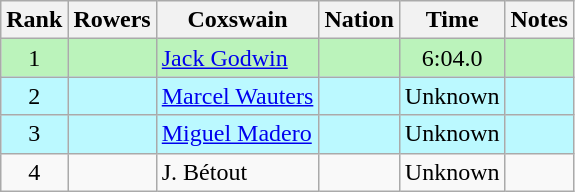<table class="wikitable sortable" style="text-align:center">
<tr>
<th>Rank</th>
<th>Rowers</th>
<th>Coxswain</th>
<th>Nation</th>
<th>Time</th>
<th>Notes</th>
</tr>
<tr bgcolor=bbf3bb>
<td>1</td>
<td align=left></td>
<td align=left><a href='#'>Jack Godwin</a></td>
<td align=left></td>
<td>6:04.0</td>
<td></td>
</tr>
<tr bgcolor=bbf9ff>
<td>2</td>
<td align=left></td>
<td align=left><a href='#'>Marcel Wauters</a></td>
<td align=left></td>
<td data-sort-value=7:00>Unknown</td>
<td></td>
</tr>
<tr bgcolor=bbf9ff>
<td>3</td>
<td align=left></td>
<td align=left><a href='#'>Miguel Madero</a></td>
<td align=left></td>
<td data-sort-value=8:00>Unknown</td>
<td></td>
</tr>
<tr>
<td>4</td>
<td align=left></td>
<td align=left>J. Bétout</td>
<td align=left></td>
<td data-sort-value=9:00>Unknown</td>
<td></td>
</tr>
</table>
